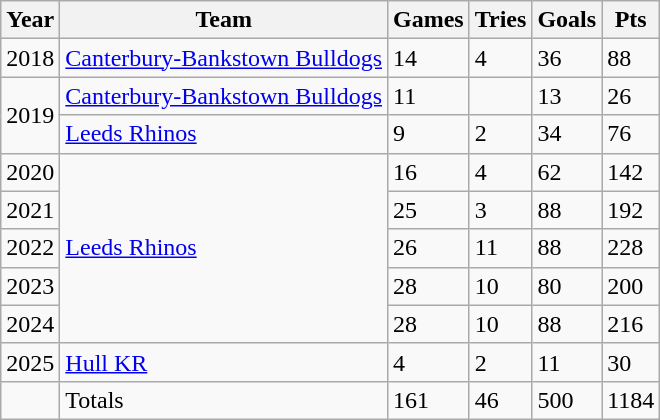<table class="wikitable">
<tr>
<th>Year</th>
<th>Team</th>
<th>Games</th>
<th>Tries</th>
<th>Goals</th>
<th>Pts</th>
</tr>
<tr>
<td>2018</td>
<td> <a href='#'>Canterbury-Bankstown Bulldogs</a></td>
<td>14</td>
<td>4</td>
<td>36</td>
<td>88</td>
</tr>
<tr>
<td rowspan="2">2019</td>
<td> <a href='#'>Canterbury-Bankstown Bulldogs</a></td>
<td>11</td>
<td></td>
<td>13</td>
<td>26</td>
</tr>
<tr>
<td> <a href='#'>Leeds Rhinos</a></td>
<td>9</td>
<td>2</td>
<td>34</td>
<td>76</td>
</tr>
<tr>
<td>2020</td>
<td rowspan="5"> <a href='#'>Leeds Rhinos</a></td>
<td>16</td>
<td>4</td>
<td>62</td>
<td>142</td>
</tr>
<tr>
<td>2021</td>
<td>25</td>
<td>3</td>
<td>88</td>
<td>192</td>
</tr>
<tr>
<td>2022</td>
<td>26</td>
<td>11</td>
<td>88</td>
<td>228</td>
</tr>
<tr>
<td>2023</td>
<td>28</td>
<td>10</td>
<td>80</td>
<td>200</td>
</tr>
<tr>
<td>2024</td>
<td>28</td>
<td>10</td>
<td>88</td>
<td>216</td>
</tr>
<tr>
<td>2025</td>
<td> <a href='#'>Hull KR</a></td>
<td>4</td>
<td>2</td>
<td>11</td>
<td>30</td>
</tr>
<tr>
<td></td>
<td>Totals</td>
<td>161</td>
<td>46</td>
<td>500</td>
<td>1184</td>
</tr>
</table>
